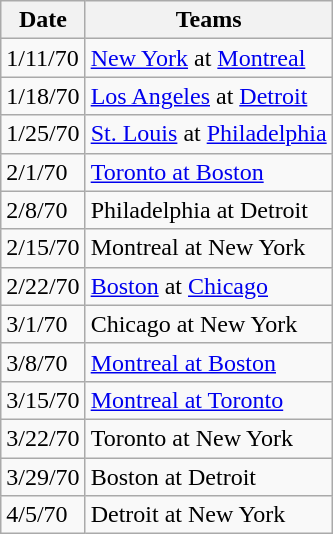<table class="wikitable">
<tr>
<th>Date</th>
<th>Teams</th>
</tr>
<tr>
<td>1/11/70</td>
<td><a href='#'>New York</a> at <a href='#'>Montreal</a></td>
</tr>
<tr>
<td>1/18/70</td>
<td><a href='#'>Los Angeles</a> at <a href='#'>Detroit</a></td>
</tr>
<tr>
<td>1/25/70</td>
<td><a href='#'>St. Louis</a> at <a href='#'>Philadelphia</a></td>
</tr>
<tr>
<td>2/1/70</td>
<td><a href='#'>Toronto at Boston</a></td>
</tr>
<tr>
<td>2/8/70</td>
<td>Philadelphia at Detroit</td>
</tr>
<tr>
<td>2/15/70</td>
<td>Montreal at New York</td>
</tr>
<tr>
<td>2/22/70</td>
<td><a href='#'>Boston</a> at <a href='#'>Chicago</a></td>
</tr>
<tr>
<td>3/1/70</td>
<td>Chicago at New York</td>
</tr>
<tr>
<td>3/8/70</td>
<td><a href='#'>Montreal at Boston</a></td>
</tr>
<tr>
<td>3/15/70</td>
<td><a href='#'>Montreal at Toronto</a></td>
</tr>
<tr>
<td>3/22/70</td>
<td>Toronto at New York</td>
</tr>
<tr>
<td>3/29/70</td>
<td>Boston at Detroit</td>
</tr>
<tr>
<td>4/5/70</td>
<td>Detroit at New York</td>
</tr>
</table>
